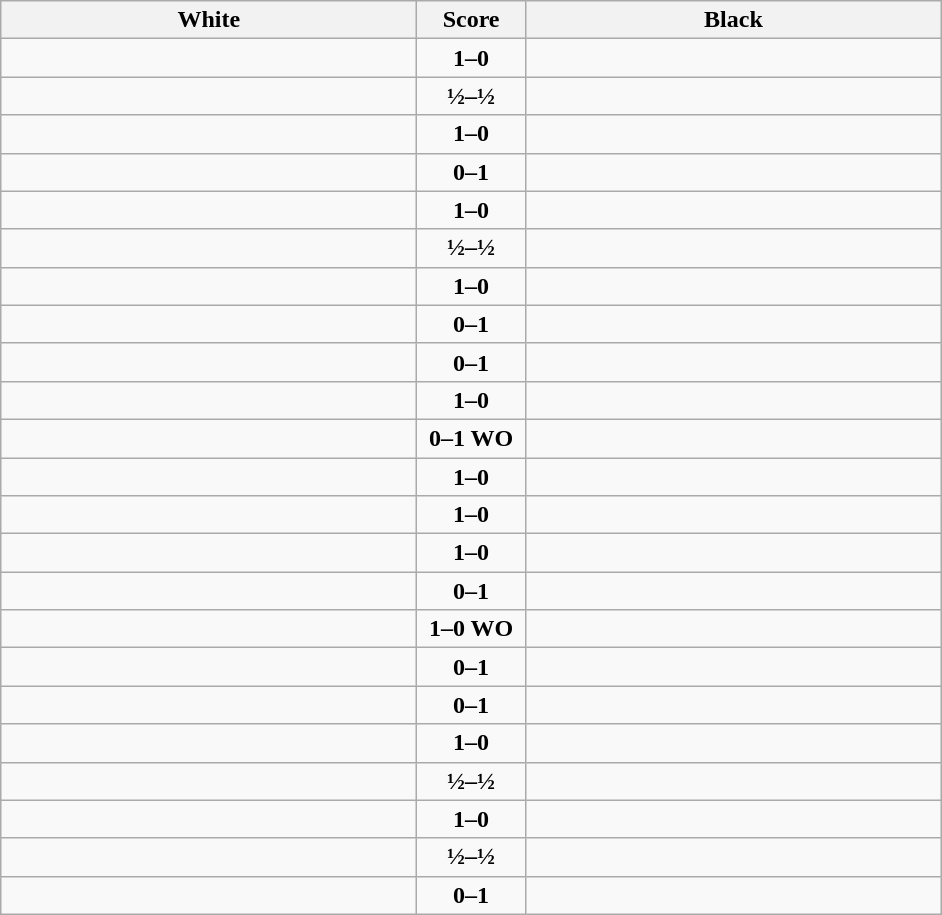<table class="wikitable" style="text-align: center;">
<tr>
<th align="right" width="270">White</th>
<th width="65">Score</th>
<th align="left" width="270">Black</th>
</tr>
<tr>
<td align=left><strong></strong></td>
<td align=center><strong>1–0</strong></td>
<td align=left></td>
</tr>
<tr>
<td align=left></td>
<td align=center><strong>½–½</strong></td>
<td align=left></td>
</tr>
<tr>
<td align=left><strong></strong></td>
<td align=center><strong>1–0</strong></td>
<td align=left></td>
</tr>
<tr>
<td align=left></td>
<td align=center><strong>0–1</strong></td>
<td align=left><strong></strong></td>
</tr>
<tr>
<td align=left><strong></strong></td>
<td align=center><strong>1–0</strong></td>
<td align=left></td>
</tr>
<tr>
<td align=left></td>
<td align=center><strong>½–½</strong></td>
<td align=left></td>
</tr>
<tr>
<td align=left><strong></strong></td>
<td align=center><strong>1–0</strong></td>
<td align=left></td>
</tr>
<tr>
<td align=left></td>
<td align=center><strong>0–1</strong></td>
<td align=left><strong></strong></td>
</tr>
<tr>
<td align=left></td>
<td align=center><strong>0–1</strong></td>
<td align=left><strong></strong></td>
</tr>
<tr>
<td align=left><strong></strong></td>
<td align=center><strong>1–0</strong></td>
<td align=left></td>
</tr>
<tr>
<td align=left></td>
<td align=center><strong>0–1 WO</strong></td>
<td align=left><strong></strong></td>
</tr>
<tr>
<td align=left><strong></strong></td>
<td align=center><strong>1–0</strong></td>
<td align=left></td>
</tr>
<tr>
<td align=left><strong></strong></td>
<td align=center><strong>1–0</strong></td>
<td align=left></td>
</tr>
<tr>
<td align=left><strong></strong></td>
<td align=center><strong>1–0</strong></td>
<td align=left></td>
</tr>
<tr>
<td align=left></td>
<td align=center><strong>0–1</strong></td>
<td align=left><strong></strong></td>
</tr>
<tr>
<td align=left><strong></strong></td>
<td align=center><strong>1–0 WO</strong></td>
<td align=left></td>
</tr>
<tr>
<td align=left></td>
<td align=center><strong>0–1</strong></td>
<td align=left><strong></strong></td>
</tr>
<tr>
<td align=left></td>
<td align=center><strong>0–1</strong></td>
<td align=left><strong></strong></td>
</tr>
<tr>
<td align=left><strong></strong></td>
<td align=center><strong>1–0</strong></td>
<td align=left></td>
</tr>
<tr>
<td align=left></td>
<td align=center><strong>½–½</strong></td>
<td align=left></td>
</tr>
<tr>
<td align=left><strong></strong></td>
<td align=center><strong>1–0</strong></td>
<td align=left></td>
</tr>
<tr>
<td align=left></td>
<td align=center><strong>½–½</strong></td>
<td align=left></td>
</tr>
<tr>
<td align=left></td>
<td align=center><strong>0–1</strong></td>
<td align=left><strong></strong></td>
</tr>
</table>
